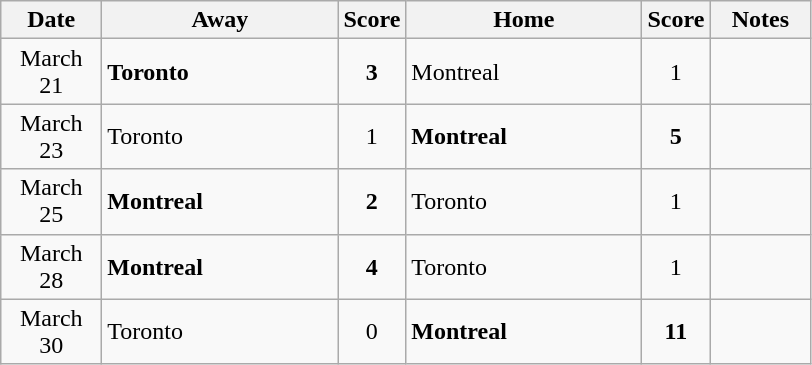<table class="wikitable">
<tr>
<th bgcolor="#DDDDFF" width="60">Date</th>
<th bgcolor="#DDDDFF" width="150">Away</th>
<th bgcolor="#DDDDFF" width="5">Score</th>
<th bgcolor="#DDDDFF" width="150">Home</th>
<th bgcolor="#DDDDFF" width="5">Score</th>
<th bgcolor="#DDDDFF" width="60">Notes</th>
</tr>
<tr>
<td align="center">March 21</td>
<td><strong>Toronto</strong></td>
<td align="center"><strong>3</strong></td>
<td>Montreal</td>
<td align="center">1</td>
<td></td>
</tr>
<tr>
<td align="center">March 23</td>
<td>Toronto</td>
<td align="center">1</td>
<td><strong>Montreal</strong></td>
<td align="center"><strong>5</strong></td>
<td></td>
</tr>
<tr>
<td align="center">March 25</td>
<td><strong>Montreal </strong></td>
<td align="center"><strong>2</strong></td>
<td>Toronto</td>
<td align="center">1</td>
<td></td>
</tr>
<tr>
<td align="center">March 28</td>
<td><strong>Montreal</strong></td>
<td align="center"><strong>4</strong></td>
<td>Toronto</td>
<td align="center">1</td>
<td></td>
</tr>
<tr>
<td align="center">March 30</td>
<td>Toronto</td>
<td align="center">0</td>
<td><strong>Montreal </strong></td>
<td align="center"><strong>11</strong></td>
<td></td>
</tr>
</table>
